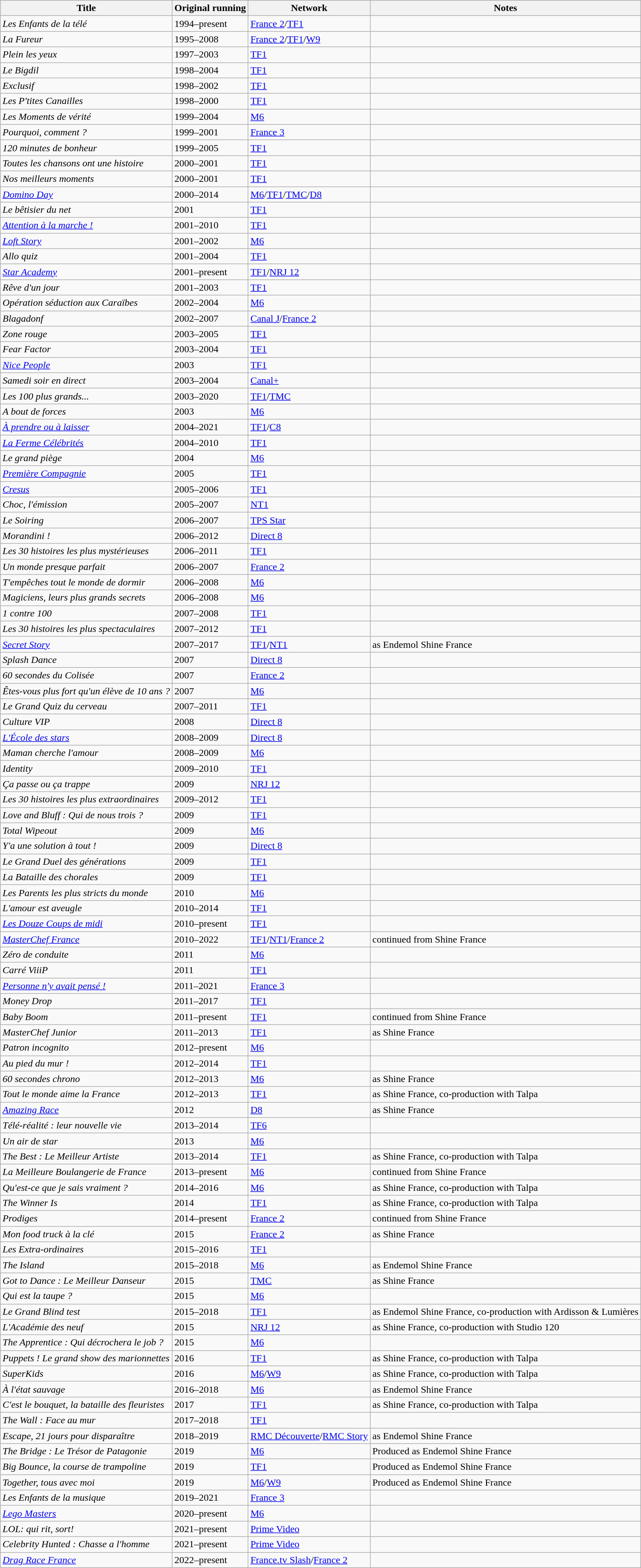<table class="wikitable sortable">
<tr>
<th>Title</th>
<th>Original running</th>
<th>Network</th>
<th>Notes</th>
</tr>
<tr>
<td><em>Les Enfants de la télé</em></td>
<td>1994–present</td>
<td><a href='#'>France 2</a>/<a href='#'>TF1</a></td>
<td></td>
</tr>
<tr>
<td><em>La Fureur</em></td>
<td>1995–2008</td>
<td><a href='#'>France 2</a>/<a href='#'>TF1</a>/<a href='#'>W9</a></td>
<td></td>
</tr>
<tr>
<td><em>Plein les yeux</em></td>
<td>1997–2003</td>
<td><a href='#'>TF1</a></td>
<td></td>
</tr>
<tr>
<td><em>Le Bigdil</em></td>
<td>1998–2004</td>
<td><a href='#'>TF1</a></td>
<td></td>
</tr>
<tr>
<td><em>Exclusif</em></td>
<td>1998–2002</td>
<td><a href='#'>TF1</a></td>
<td></td>
</tr>
<tr>
<td><em>Les P'tites Canailles</em></td>
<td>1998–2000</td>
<td><a href='#'>TF1</a></td>
<td></td>
</tr>
<tr>
<td><em>Les Moments de vérité</em></td>
<td>1999–2004</td>
<td><a href='#'>M6</a></td>
<td></td>
</tr>
<tr>
<td><em>Pourquoi, comment ?</em></td>
<td>1999–2001</td>
<td><a href='#'>France 3</a></td>
<td></td>
</tr>
<tr>
<td><em>120 minutes de bonheur</em></td>
<td>1999–2005</td>
<td><a href='#'>TF1</a></td>
<td></td>
</tr>
<tr>
<td><em>Toutes les chansons ont une histoire</em></td>
<td>2000–2001</td>
<td><a href='#'>TF1</a></td>
<td></td>
</tr>
<tr>
<td><em>Nos meilleurs moments</em></td>
<td>2000–2001</td>
<td><a href='#'>TF1</a></td>
<td></td>
</tr>
<tr>
<td><em><a href='#'>Domino Day</a></em></td>
<td>2000–2014</td>
<td><a href='#'>M6</a>/<a href='#'>TF1</a>/<a href='#'>TMC</a>/<a href='#'>D8</a></td>
<td></td>
</tr>
<tr>
<td><em>Le bêtisier du net</em></td>
<td>2001</td>
<td><a href='#'>TF1</a></td>
<td></td>
</tr>
<tr>
<td><em><a href='#'>Attention à la marche !</a></em></td>
<td>2001–2010</td>
<td><a href='#'>TF1</a></td>
<td></td>
</tr>
<tr>
<td><a href='#'><em>Loft Story</em></a></td>
<td>2001–2002</td>
<td><a href='#'>M6</a></td>
<td></td>
</tr>
<tr>
<td><em>Allo quiz</em></td>
<td>2001–2004</td>
<td><a href='#'>TF1</a></td>
<td></td>
</tr>
<tr>
<td><a href='#'><em>Star Academy</em></a></td>
<td>2001–present</td>
<td><a href='#'>TF1</a>/<a href='#'>NRJ 12</a></td>
<td></td>
</tr>
<tr>
<td><em>Rêve d'un jour</em></td>
<td>2001–2003</td>
<td><a href='#'>TF1</a></td>
<td></td>
</tr>
<tr>
<td><em>Opération séduction aux Caraïbes</em></td>
<td>2002–2004</td>
<td><a href='#'>M6</a></td>
<td></td>
</tr>
<tr>
<td><em>Blagadonf</em></td>
<td>2002–2007</td>
<td><a href='#'>Canal J</a>/<a href='#'>France 2</a></td>
<td></td>
</tr>
<tr>
<td><em>Zone rouge</em></td>
<td>2003–2005</td>
<td><a href='#'>TF1</a></td>
<td></td>
</tr>
<tr>
<td><em>Fear Factor</em></td>
<td>2003–2004</td>
<td><a href='#'>TF1</a></td>
<td></td>
</tr>
<tr>
<td><a href='#'><em>Nice People</em></a></td>
<td>2003</td>
<td><a href='#'>TF1</a></td>
<td></td>
</tr>
<tr>
<td><em>Samedi soir en direct</em></td>
<td>2003–2004</td>
<td><a href='#'>Canal+</a></td>
<td></td>
</tr>
<tr>
<td><em>Les 100 plus grands...</em></td>
<td>2003–2020</td>
<td><a href='#'>TF1</a>/<a href='#'>TMC</a></td>
<td></td>
</tr>
<tr>
<td><em>A bout de forces</em></td>
<td>2003</td>
<td><a href='#'>M6</a></td>
<td></td>
</tr>
<tr>
<td><em><a href='#'>À prendre ou à laisser</a></em></td>
<td>2004–2021</td>
<td><a href='#'>TF1</a>/<a href='#'>C8</a></td>
<td></td>
</tr>
<tr>
<td><em><a href='#'>La Ferme Célébrités</a></em></td>
<td>2004–2010</td>
<td><a href='#'>TF1</a></td>
<td></td>
</tr>
<tr>
<td><em>Le grand piège</em></td>
<td>2004</td>
<td><a href='#'>M6</a></td>
<td></td>
</tr>
<tr>
<td><em><a href='#'>Première Compagnie</a></em></td>
<td>2005</td>
<td><a href='#'>TF1</a></td>
<td></td>
</tr>
<tr>
<td><em><a href='#'>Cresus</a></em></td>
<td>2005–2006</td>
<td><a href='#'>TF1</a></td>
<td></td>
</tr>
<tr>
<td><em>Choc, l'émission</em></td>
<td>2005–2007</td>
<td><a href='#'>NT1</a></td>
<td></td>
</tr>
<tr>
<td><em>Le Soiring</em></td>
<td>2006–2007</td>
<td><a href='#'>TPS Star</a></td>
<td></td>
</tr>
<tr>
<td><em>Morandini !</em></td>
<td>2006–2012</td>
<td><a href='#'>Direct 8</a></td>
<td></td>
</tr>
<tr>
<td><em>Les 30 histoires les plus mystérieuses</em></td>
<td>2006–2011</td>
<td><a href='#'>TF1</a></td>
<td></td>
</tr>
<tr>
<td><em>Un monde presque parfait</em></td>
<td>2006–2007</td>
<td><a href='#'>France 2</a></td>
<td></td>
</tr>
<tr>
<td><em>T'empêches tout le monde de dormir</em></td>
<td>2006–2008</td>
<td><a href='#'>M6</a></td>
<td></td>
</tr>
<tr>
<td><em>Magiciens, leurs plus grands secrets</em></td>
<td>2006–2008</td>
<td><a href='#'>M6</a></td>
<td></td>
</tr>
<tr>
<td><em>1 contre 100</em></td>
<td>2007–2008</td>
<td><a href='#'>TF1</a></td>
<td></td>
</tr>
<tr>
<td><em>Les 30 histoires les plus spectaculaires</em></td>
<td>2007–2012</td>
<td><a href='#'>TF1</a></td>
<td></td>
</tr>
<tr>
<td><a href='#'><em>Secret Story</em></a></td>
<td>2007–2017</td>
<td><a href='#'>TF1</a>/<a href='#'>NT1</a></td>
<td>as Endemol Shine France</td>
</tr>
<tr>
<td><em>Splash Dance</em></td>
<td>2007</td>
<td><a href='#'>Direct 8</a></td>
<td></td>
</tr>
<tr>
<td><em>60 secondes du Colisée</em></td>
<td>2007</td>
<td><a href='#'>France 2</a></td>
<td></td>
</tr>
<tr>
<td><em>Êtes-vous plus fort qu'un élève de 10 ans ?</em></td>
<td>2007</td>
<td><a href='#'>M6</a></td>
<td></td>
</tr>
<tr>
<td><em>Le Grand Quiz du cerveau</em></td>
<td>2007–2011</td>
<td><a href='#'>TF1</a></td>
<td></td>
</tr>
<tr>
<td><em>Culture VIP</em></td>
<td>2008</td>
<td><a href='#'>Direct 8</a></td>
<td></td>
</tr>
<tr>
<td><em><a href='#'>L'École des stars</a></em></td>
<td>2008–2009</td>
<td><a href='#'>Direct 8</a></td>
<td></td>
</tr>
<tr>
<td><em>Maman cherche l'amour</em></td>
<td>2008–2009</td>
<td><a href='#'>M6</a></td>
<td></td>
</tr>
<tr>
<td><em>Identity</em></td>
<td>2009–2010</td>
<td><a href='#'>TF1</a></td>
<td></td>
</tr>
<tr>
<td><em>Ça passe ou ça trappe</em></td>
<td>2009</td>
<td><a href='#'>NRJ 12</a></td>
<td></td>
</tr>
<tr>
<td><em>Les 30 histoires les plus extraordinaires</em></td>
<td>2009–2012</td>
<td><a href='#'>TF1</a></td>
<td></td>
</tr>
<tr>
<td><em>Love and Bluff : Qui de nous trois ?</em></td>
<td>2009</td>
<td><a href='#'>TF1</a></td>
<td></td>
</tr>
<tr>
<td><em>Total Wipeout</em></td>
<td>2009</td>
<td><a href='#'>M6</a></td>
<td></td>
</tr>
<tr>
<td><em>Y'a une solution à tout !</em></td>
<td>2009</td>
<td><a href='#'>Direct 8</a></td>
<td></td>
</tr>
<tr>
<td><em>Le Grand Duel des générations</em></td>
<td>2009</td>
<td><a href='#'>TF1</a></td>
<td></td>
</tr>
<tr>
<td><em>La Bataille des chorales</em></td>
<td>2009</td>
<td><a href='#'>TF1</a></td>
<td></td>
</tr>
<tr>
<td><em>Les Parents les plus stricts du monde</em></td>
<td>2010</td>
<td><a href='#'>M6</a></td>
<td></td>
</tr>
<tr>
<td><em>L'amour est aveugle</em></td>
<td>2010–2014</td>
<td><a href='#'>TF1</a></td>
<td></td>
</tr>
<tr>
<td><em><a href='#'>Les Douze Coups de midi</a></em></td>
<td>2010–present</td>
<td><a href='#'>TF1</a></td>
<td></td>
</tr>
<tr>
<td><em><a href='#'>MasterChef France</a></em></td>
<td>2010–2022</td>
<td><a href='#'>TF1</a>/<a href='#'>NT1</a>/<a href='#'>France 2</a></td>
<td>continued from Shine France</td>
</tr>
<tr>
<td><em>Zéro de conduite</em></td>
<td>2011</td>
<td><a href='#'>M6</a></td>
<td></td>
</tr>
<tr>
<td><em>Carré ViiiP</em></td>
<td>2011</td>
<td><a href='#'>TF1</a></td>
<td></td>
</tr>
<tr>
<td><em><a href='#'>Personne n'y avait pensé !</a></em></td>
<td>2011–2021</td>
<td><a href='#'>France 3</a></td>
<td></td>
</tr>
<tr>
<td><em>Money Drop</em></td>
<td>2011–2017</td>
<td><a href='#'>TF1</a></td>
<td></td>
</tr>
<tr>
<td><em>Baby Boom</em></td>
<td>2011–present</td>
<td><a href='#'>TF1</a></td>
<td>continued from Shine France</td>
</tr>
<tr>
<td><em>MasterChef Junior</em></td>
<td>2011–2013</td>
<td><a href='#'>TF1</a></td>
<td>as Shine France</td>
</tr>
<tr>
<td><em>Patron incognito</em></td>
<td>2012–present</td>
<td><a href='#'>M6</a></td>
<td></td>
</tr>
<tr>
<td><em>Au pied du mur !</em></td>
<td>2012–2014</td>
<td><a href='#'>TF1</a></td>
<td></td>
</tr>
<tr>
<td><em>60 secondes chrono</em></td>
<td>2012–2013</td>
<td><a href='#'>M6</a></td>
<td>as Shine France</td>
</tr>
<tr>
<td><em>Tout le monde aime la France</em></td>
<td>2012–2013</td>
<td><a href='#'>TF1</a></td>
<td>as Shine France, co-production with Talpa</td>
</tr>
<tr>
<td><em><a href='#'>Amazing Race</a></em></td>
<td>2012</td>
<td><a href='#'>D8</a></td>
<td>as Shine France</td>
</tr>
<tr>
<td><em>Télé-réalité : leur nouvelle vie</em></td>
<td>2013–2014</td>
<td><a href='#'>TF6</a></td>
<td></td>
</tr>
<tr>
<td><em>Un air de star</em></td>
<td>2013</td>
<td><a href='#'>M6</a></td>
<td></td>
</tr>
<tr>
<td><em>The Best : Le Meilleur Artiste</em></td>
<td>2013–2014</td>
<td><a href='#'>TF1</a></td>
<td>as Shine France, co-production with Talpa</td>
</tr>
<tr>
<td><em>La Meilleure Boulangerie de France</em></td>
<td>2013–present</td>
<td><a href='#'>M6</a></td>
<td>continued from Shine France</td>
</tr>
<tr>
<td><em>Qu'est-ce que je sais vraiment ?</em></td>
<td>2014–2016</td>
<td><a href='#'>M6</a></td>
<td>as Shine France, co-production with Talpa</td>
</tr>
<tr>
<td><em>The Winner Is</em></td>
<td>2014</td>
<td><a href='#'>TF1</a></td>
<td>as Shine France, co-production with Talpa</td>
</tr>
<tr>
<td><em>Prodiges</em></td>
<td>2014–present</td>
<td><a href='#'>France 2</a></td>
<td>continued from Shine France</td>
</tr>
<tr>
<td><em>Mon food truck à la clé</em></td>
<td>2015</td>
<td><a href='#'>France 2</a></td>
<td>as Shine France</td>
</tr>
<tr>
<td><em>Les Extra-ordinaires</em></td>
<td>2015–2016</td>
<td><a href='#'>TF1</a></td>
<td></td>
</tr>
<tr>
<td><em>The Island</em></td>
<td>2015–2018</td>
<td><a href='#'>M6</a></td>
<td>as Endemol Shine France</td>
</tr>
<tr>
<td><em>Got to Dance : Le Meilleur Danseur</em></td>
<td>2015</td>
<td><a href='#'>TMC</a></td>
<td>as Shine France</td>
</tr>
<tr>
<td><em>Qui est la taupe ?</em></td>
<td>2015</td>
<td><a href='#'>M6</a></td>
<td></td>
</tr>
<tr>
<td><em>Le Grand Blind test</em></td>
<td>2015–2018</td>
<td><a href='#'>TF1</a></td>
<td>as Endemol Shine France, co-production with Ardisson & Lumières</td>
</tr>
<tr>
<td><em>L'Académie des neuf</em></td>
<td>2015</td>
<td><a href='#'>NRJ 12</a></td>
<td>as Shine France, co-production with Studio 120</td>
</tr>
<tr>
<td><em>The Apprentice : Qui décrochera le job ?</em></td>
<td>2015</td>
<td><a href='#'>M6</a></td>
<td></td>
</tr>
<tr>
<td><em>Puppets ! Le grand show des marionnettes</em></td>
<td>2016</td>
<td><a href='#'>TF1</a></td>
<td>as Shine France, co-production with Talpa</td>
</tr>
<tr>
<td><em>SuperKids</em></td>
<td>2016</td>
<td><a href='#'>M6</a>/<a href='#'>W9</a></td>
<td>as Shine France, co-production with Talpa</td>
</tr>
<tr>
<td><em>À l'état sauvage</em></td>
<td>2016–2018</td>
<td><a href='#'>M6</a></td>
<td>as Endemol Shine France</td>
</tr>
<tr>
<td><em>C'est le bouquet, la bataille des fleuristes</em></td>
<td>2017</td>
<td><a href='#'>TF1</a></td>
<td>as Shine France, co-production with Talpa</td>
</tr>
<tr>
<td><em>The Wall : Face au mur</em></td>
<td>2017–2018</td>
<td><a href='#'>TF1</a></td>
<td></td>
</tr>
<tr>
<td><em>Escape, 21 jours pour disparaître</em></td>
<td>2018–2019</td>
<td><a href='#'>RMC Découverte</a>/<a href='#'>RMC Story</a></td>
<td>as Endemol Shine France</td>
</tr>
<tr>
<td><em>The Bridge : Le Trésor de Patagonie</em></td>
<td>2019</td>
<td><a href='#'>M6</a></td>
<td>Produced as Endemol Shine France</td>
</tr>
<tr>
<td><em>Big Bounce, la course de trampoline</em></td>
<td>2019</td>
<td><a href='#'>TF1</a></td>
<td>Produced as Endemol Shine France</td>
</tr>
<tr>
<td><em>Together, tous avec moi</em></td>
<td>2019</td>
<td><a href='#'>M6</a>/<a href='#'>W9</a></td>
<td>Produced as Endemol Shine France</td>
</tr>
<tr>
<td><em>Les Enfants de la musique</em></td>
<td>2019–2021</td>
<td><a href='#'>France 3</a></td>
<td></td>
</tr>
<tr>
<td><a href='#'><em>Lego Masters</em></a></td>
<td>2020–present</td>
<td><a href='#'>M6</a></td>
<td></td>
</tr>
<tr>
<td><em>LOL: qui rit, sort!</em></td>
<td>2021–present</td>
<td><a href='#'>Prime Video</a></td>
<td></td>
</tr>
<tr>
<td><em>Celebrity Hunted : Chasse a l'homme</em></td>
<td>2021–present</td>
<td><a href='#'>Prime Video</a></td>
<td></td>
</tr>
<tr>
<td><em><a href='#'>Drag Race France</a></em></td>
<td>2022–present</td>
<td><a href='#'>France.tv Slash</a>/<a href='#'>France 2</a></td>
<td></td>
</tr>
</table>
